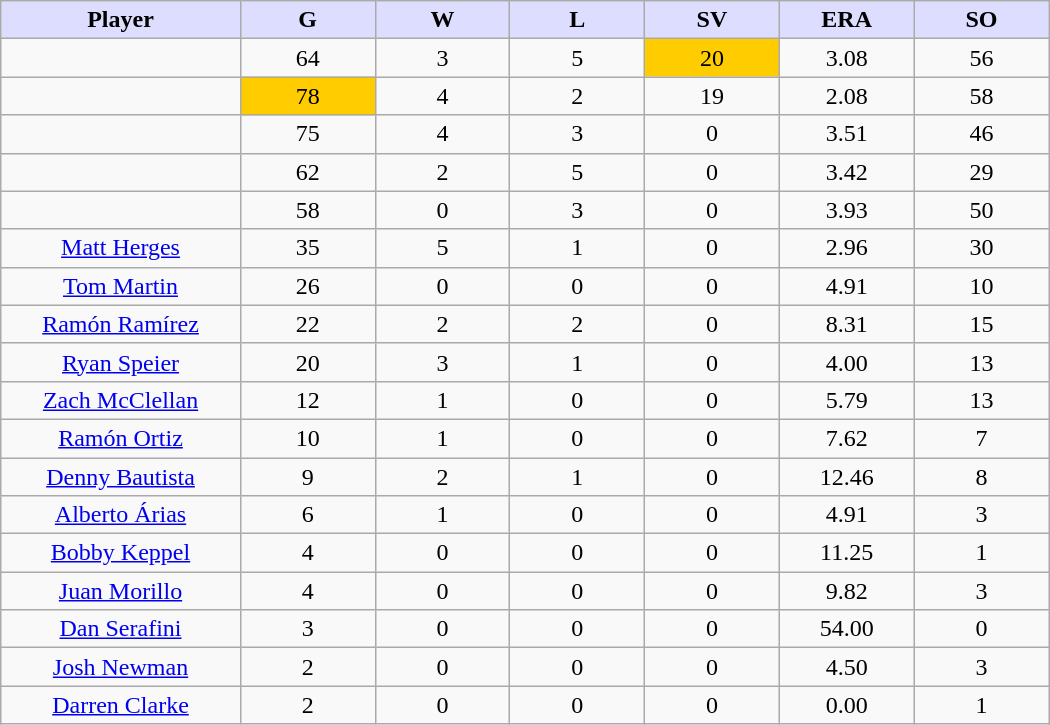<table class="wikitable sortable">
<tr>
<th style="background:#ddf; width:16%;">Player</th>
<th style="background:#ddf; width:9%;">G</th>
<th style="background:#ddf; width:9%;">W</th>
<th style="background:#ddf; width:9%;">L</th>
<th style="background:#ddf; width:9%;">SV</th>
<th style="background:#ddf; width:9%;">ERA</th>
<th style="background:#ddf; width:9%;">SO</th>
</tr>
<tr style="text-align:center;">
<td></td>
<td>64</td>
<td>3</td>
<td>5</td>
<td bgcolor="#FFCC00">20</td>
<td>3.08</td>
<td>56</td>
</tr>
<tr align=center>
<td></td>
<td bgcolor="#FFCC00">78</td>
<td>4</td>
<td>2</td>
<td>19</td>
<td>2.08</td>
<td>58</td>
</tr>
<tr style="text-align:center;">
<td></td>
<td>75</td>
<td>4</td>
<td>3</td>
<td>0</td>
<td>3.51</td>
<td>46</td>
</tr>
<tr style="text-align:center;">
<td></td>
<td>62</td>
<td>2</td>
<td>5</td>
<td>0</td>
<td>3.42</td>
<td>29</td>
</tr>
<tr style="text-align:center;">
<td></td>
<td>58</td>
<td>0</td>
<td>3</td>
<td>0</td>
<td>3.93</td>
<td>50</td>
</tr>
<tr align=center>
<td><a href='#'>Matt Herges</a></td>
<td>35</td>
<td>5</td>
<td>1</td>
<td>0</td>
<td>2.96</td>
<td>30</td>
</tr>
<tr align=center>
<td><a href='#'>Tom Martin</a></td>
<td>26</td>
<td>0</td>
<td>0</td>
<td>0</td>
<td>4.91</td>
<td>10</td>
</tr>
<tr align=center>
<td><a href='#'>Ramón Ramírez</a></td>
<td>22</td>
<td>2</td>
<td>2</td>
<td>0</td>
<td>8.31</td>
<td>15</td>
</tr>
<tr align=center>
<td><a href='#'>Ryan Speier</a></td>
<td>20</td>
<td>3</td>
<td>1</td>
<td>0</td>
<td>4.00</td>
<td>13</td>
</tr>
<tr align=center>
<td><a href='#'>Zach McClellan</a></td>
<td>12</td>
<td>1</td>
<td>0</td>
<td>0</td>
<td>5.79</td>
<td>13</td>
</tr>
<tr align=center>
<td><a href='#'>Ramón Ortiz</a></td>
<td>10</td>
<td>1</td>
<td>0</td>
<td>0</td>
<td>7.62</td>
<td>7</td>
</tr>
<tr align=center>
<td><a href='#'>Denny Bautista</a></td>
<td>9</td>
<td>2</td>
<td>1</td>
<td>0</td>
<td>12.46</td>
<td>8</td>
</tr>
<tr align=center>
<td><a href='#'>Alberto Árias</a></td>
<td>6</td>
<td>1</td>
<td>0</td>
<td>0</td>
<td>4.91</td>
<td>3</td>
</tr>
<tr align=center>
<td><a href='#'>Bobby Keppel</a></td>
<td>4</td>
<td>0</td>
<td>0</td>
<td>0</td>
<td>11.25</td>
<td>1</td>
</tr>
<tr align=center>
<td><a href='#'>Juan Morillo</a></td>
<td>4</td>
<td>0</td>
<td>0</td>
<td>0</td>
<td>9.82</td>
<td>3</td>
</tr>
<tr align=center>
<td><a href='#'>Dan Serafini</a></td>
<td>3</td>
<td>0</td>
<td>0</td>
<td>0</td>
<td>54.00</td>
<td>0</td>
</tr>
<tr align=center>
<td><a href='#'>Josh Newman</a></td>
<td>2</td>
<td>0</td>
<td>0</td>
<td>0</td>
<td>4.50</td>
<td>3</td>
</tr>
<tr align=center>
<td><a href='#'>Darren Clarke</a></td>
<td>2</td>
<td>0</td>
<td>0</td>
<td>0</td>
<td>0.00</td>
<td>1</td>
</tr>
</table>
